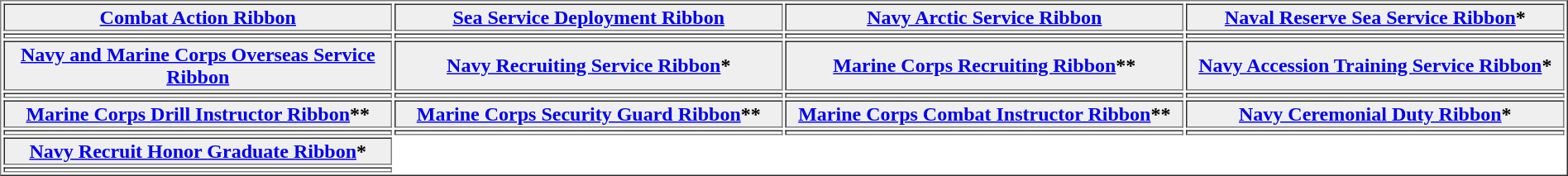<table align="center" border="1"  cellpadding="1" width="100%">
<tr>
<th width="25%" style="background:#efefef;"><a href='#'>Combat Action Ribbon</a></th>
<th width="25%" style="background:#efefef;"><a href='#'>Sea Service Deployment Ribbon</a></th>
<th style="background:#efefef;"><a href='#'>Navy Arctic Service Ribbon</a></th>
<th style="background:#efefef;"><a href='#'>Naval Reserve Sea Service Ribbon</a>*</th>
</tr>
<tr>
<td></td>
<td></td>
<td></td>
<td></td>
</tr>
<tr>
<th width="25%" style="background:#efefef;"><a href='#'>Navy and Marine Corps Overseas Service Ribbon</a></th>
<th style="background:#efefef;"><a href='#'>Navy Recruiting Service Ribbon</a>*</th>
<th style="background:#efefef;"><a href='#'>Marine Corps Recruiting Ribbon</a>**</th>
<th style="background:#efefef;"><a href='#'>Navy Accession Training Service Ribbon</a>*</th>
</tr>
<tr>
<td></td>
<td></td>
<td></td>
<td></td>
</tr>
<tr>
<th style="background:#efefef;"><a href='#'>Marine Corps Drill Instructor Ribbon</a>**</th>
<th style="background:#efefef;"><a href='#'>Marine Corps Security Guard Ribbon</a>**</th>
<th style="background:#efefef;"><a href='#'>Marine Corps Combat Instructor Ribbon</a>**</th>
<th style="background:#efefef;"><a href='#'>Navy Ceremonial Duty Ribbon</a>*</th>
</tr>
<tr>
<td></td>
<td></td>
<td></td>
<td></td>
</tr>
<tr>
<th style="background:#efefef;"><a href='#'>Navy Recruit Honor Graduate Ribbon</a>*</th>
</tr>
<tr>
<td></td>
</tr>
</table>
